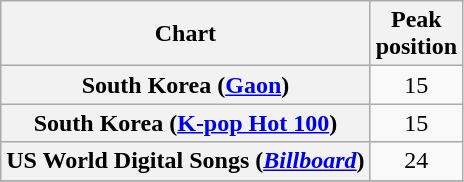<table class="wikitable plainrowheaders">
<tr>
<th>Chart</th>
<th>Peak<br>position</th>
</tr>
<tr>
<th scope="row">South Korea (<a href='#'>Gaon</a>)</th>
<td align="center">15</td>
</tr>
<tr>
<th scope="row">South Korea (<a href='#'>K-pop Hot 100</a>)</th>
<td align="center">15</td>
</tr>
<tr>
<th scope="row">US World Digital Songs (<em><a href='#'>Billboard</a></em>)</th>
<td align="center">24</td>
</tr>
<tr>
</tr>
</table>
